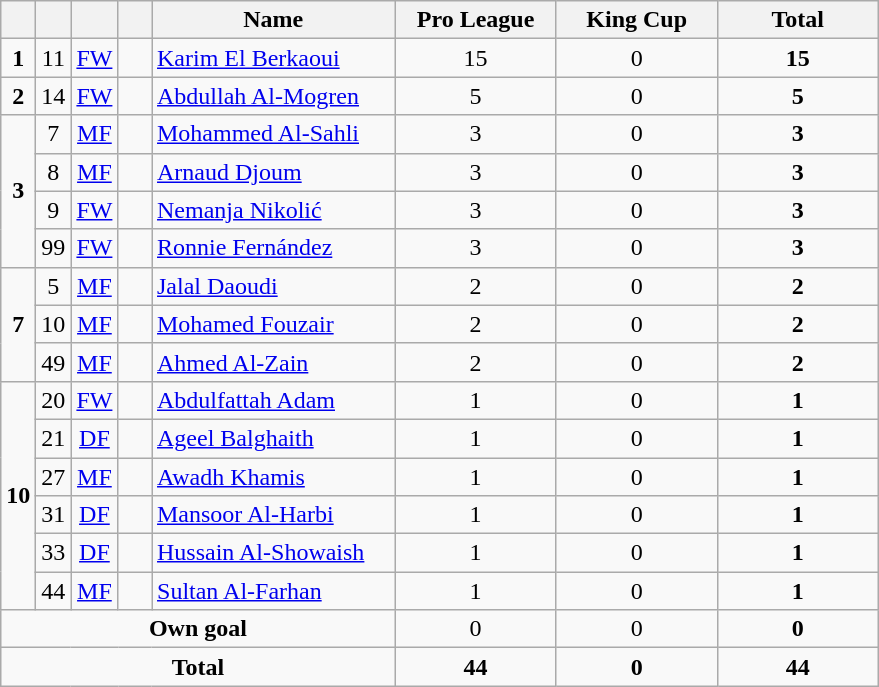<table class="wikitable" style="text-align:center">
<tr>
<th width=15></th>
<th width=15></th>
<th width=15></th>
<th width=15></th>
<th width=155>Name</th>
<th width=100>Pro League</th>
<th width=100>King Cup</th>
<th width=100>Total</th>
</tr>
<tr>
<td><strong>1</strong></td>
<td>11</td>
<td><a href='#'>FW</a></td>
<td></td>
<td align=left><a href='#'>Karim El Berkaoui</a></td>
<td>15</td>
<td>0</td>
<td><strong>15</strong></td>
</tr>
<tr>
<td><strong>2</strong></td>
<td>14</td>
<td><a href='#'>FW</a></td>
<td></td>
<td align=left><a href='#'>Abdullah Al-Mogren</a></td>
<td>5</td>
<td>0</td>
<td><strong>5</strong></td>
</tr>
<tr>
<td rowspan=4><strong>3</strong></td>
<td>7</td>
<td><a href='#'>MF</a></td>
<td></td>
<td align=left><a href='#'>Mohammed Al-Sahli</a></td>
<td>3</td>
<td>0</td>
<td><strong>3</strong></td>
</tr>
<tr>
<td>8</td>
<td><a href='#'>MF</a></td>
<td></td>
<td align=left><a href='#'>Arnaud Djoum</a></td>
<td>3</td>
<td>0</td>
<td><strong>3</strong></td>
</tr>
<tr>
<td>9</td>
<td><a href='#'>FW</a></td>
<td></td>
<td align=left><a href='#'>Nemanja Nikolić</a></td>
<td>3</td>
<td>0</td>
<td><strong>3</strong></td>
</tr>
<tr>
<td>99</td>
<td><a href='#'>FW</a></td>
<td></td>
<td align=left><a href='#'>Ronnie Fernández</a></td>
<td>3</td>
<td>0</td>
<td><strong>3</strong></td>
</tr>
<tr>
<td rowspan=3><strong>7</strong></td>
<td>5</td>
<td><a href='#'>MF</a></td>
<td></td>
<td align=left><a href='#'>Jalal Daoudi</a></td>
<td>2</td>
<td>0</td>
<td><strong>2</strong></td>
</tr>
<tr>
<td>10</td>
<td><a href='#'>MF</a></td>
<td></td>
<td align=left><a href='#'>Mohamed Fouzair</a></td>
<td>2</td>
<td>0</td>
<td><strong>2</strong></td>
</tr>
<tr>
<td>49</td>
<td><a href='#'>MF</a></td>
<td></td>
<td align=left><a href='#'>Ahmed Al-Zain</a></td>
<td>2</td>
<td>0</td>
<td><strong>2</strong></td>
</tr>
<tr>
<td rowspan=6><strong>10</strong></td>
<td>20</td>
<td><a href='#'>FW</a></td>
<td></td>
<td align=left><a href='#'>Abdulfattah Adam</a></td>
<td>1</td>
<td>0</td>
<td><strong>1</strong></td>
</tr>
<tr>
<td>21</td>
<td><a href='#'>DF</a></td>
<td></td>
<td align=left><a href='#'>Ageel Balghaith</a></td>
<td>1</td>
<td>0</td>
<td><strong>1</strong></td>
</tr>
<tr>
<td>27</td>
<td><a href='#'>MF</a></td>
<td></td>
<td align=left><a href='#'>Awadh Khamis</a></td>
<td>1</td>
<td>0</td>
<td><strong>1</strong></td>
</tr>
<tr>
<td>31</td>
<td><a href='#'>DF</a></td>
<td></td>
<td align=left><a href='#'>Mansoor Al-Harbi</a></td>
<td>1</td>
<td>0</td>
<td><strong>1</strong></td>
</tr>
<tr>
<td>33</td>
<td><a href='#'>DF</a></td>
<td></td>
<td align=left><a href='#'>Hussain Al-Showaish</a></td>
<td>1</td>
<td>0</td>
<td><strong>1</strong></td>
</tr>
<tr>
<td>44</td>
<td><a href='#'>MF</a></td>
<td></td>
<td align=left><a href='#'>Sultan Al-Farhan</a></td>
<td>1</td>
<td>0</td>
<td><strong>1</strong></td>
</tr>
<tr>
<td colspan=5><strong>Own goal</strong></td>
<td>0</td>
<td>0</td>
<td><strong>0</strong></td>
</tr>
<tr>
<td colspan=5><strong>Total</strong></td>
<td><strong>44</strong></td>
<td><strong>0</strong></td>
<td><strong>44</strong></td>
</tr>
</table>
